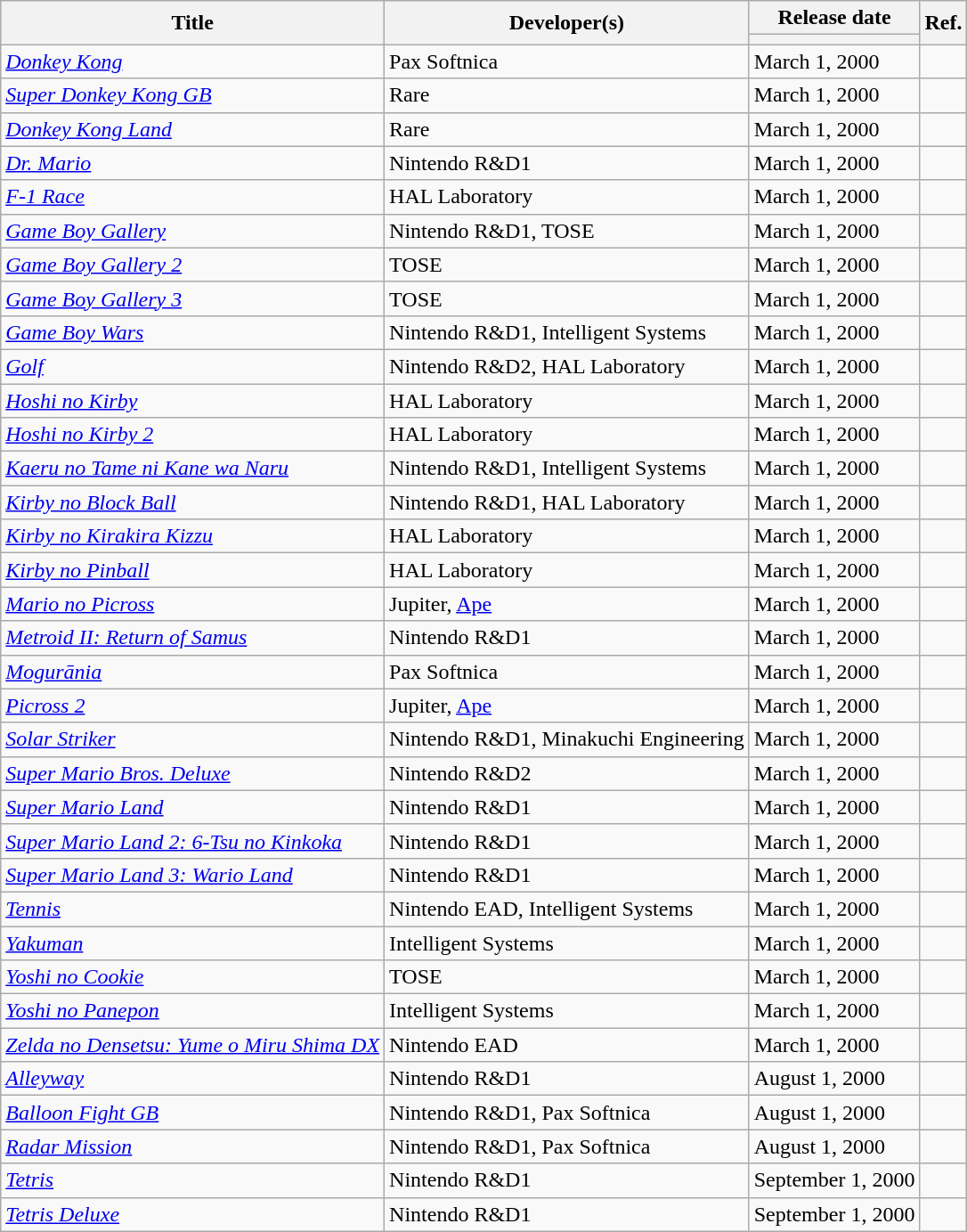<table class="wikitable plainrowheaders sortable">
<tr>
<th rowspan="2">Title</th>
<th rowspan="2">Developer(s)</th>
<th colspan="col">Release date</th>
<th rowspan="2" class="unsortable">Ref.</th>
</tr>
<tr>
<th data-sort-type="date"></th>
</tr>
<tr>
<td><em><a href='#'>Donkey Kong</a></em></td>
<td>Pax Softnica</td>
<td>March 1, 2000</td>
<td></td>
</tr>
<tr>
<td><em><a href='#'>Super Donkey Kong GB</a></em></td>
<td>Rare</td>
<td>March 1, 2000</td>
<td></td>
</tr>
<tr>
<td><em><a href='#'>Donkey Kong Land</a></em></td>
<td>Rare</td>
<td>March 1, 2000</td>
<td></td>
</tr>
<tr>
<td><em><a href='#'>Dr. Mario</a></em></td>
<td>Nintendo R&D1</td>
<td>March 1, 2000</td>
<td></td>
</tr>
<tr>
<td><em><a href='#'>F-1 Race</a></em></td>
<td>HAL Laboratory</td>
<td>March 1, 2000</td>
<td></td>
</tr>
<tr>
<td><em><a href='#'>Game Boy Gallery</a></em></td>
<td>Nintendo R&D1, TOSE</td>
<td>March 1, 2000</td>
<td></td>
</tr>
<tr>
<td><em><a href='#'>Game Boy Gallery 2</a></em></td>
<td>TOSE</td>
<td>March 1, 2000</td>
<td></td>
</tr>
<tr>
<td><em><a href='#'>Game Boy Gallery 3</a></em></td>
<td>TOSE</td>
<td>March 1, 2000</td>
<td></td>
</tr>
<tr>
<td><em><a href='#'>Game Boy Wars</a></em></td>
<td>Nintendo R&D1, Intelligent Systems</td>
<td>March 1, 2000</td>
<td></td>
</tr>
<tr>
<td><em><a href='#'>Golf</a></em></td>
<td>Nintendo R&D2, HAL Laboratory</td>
<td>March 1, 2000</td>
<td></td>
</tr>
<tr>
<td><em><a href='#'>Hoshi no Kirby</a></em></td>
<td>HAL Laboratory</td>
<td>March 1, 2000</td>
<td></td>
</tr>
<tr>
<td><em><a href='#'>Hoshi no Kirby 2</a></em></td>
<td>HAL Laboratory</td>
<td>March 1, 2000</td>
<td></td>
</tr>
<tr>
<td><em><a href='#'>Kaeru no Tame ni Kane wa Naru</a></em></td>
<td>Nintendo R&D1, Intelligent Systems</td>
<td>March 1, 2000</td>
<td></td>
</tr>
<tr>
<td><em><a href='#'>Kirby no Block Ball</a></em></td>
<td>Nintendo R&D1, HAL Laboratory</td>
<td>March 1, 2000</td>
<td></td>
</tr>
<tr>
<td><em><a href='#'>Kirby no Kirakira Kizzu</a></em></td>
<td>HAL Laboratory</td>
<td>March 1, 2000</td>
<td></td>
</tr>
<tr>
<td><em><a href='#'>Kirby no Pinball</a></em></td>
<td>HAL Laboratory</td>
<td>March 1, 2000</td>
<td></td>
</tr>
<tr>
<td><em><a href='#'>Mario no Picross</a></em></td>
<td>Jupiter, <a href='#'>Ape</a></td>
<td>March 1, 2000</td>
<td></td>
</tr>
<tr>
<td><em><a href='#'>Metroid II: Return of Samus</a></em></td>
<td>Nintendo R&D1</td>
<td>March 1, 2000</td>
<td></td>
</tr>
<tr>
<td><em><a href='#'>Mogurānia</a></em></td>
<td>Pax Softnica</td>
<td>March 1, 2000</td>
<td></td>
</tr>
<tr>
<td><em><a href='#'>Picross 2</a></em></td>
<td>Jupiter, <a href='#'>Ape</a></td>
<td>March 1, 2000</td>
<td></td>
</tr>
<tr>
<td><em><a href='#'>Solar Striker</a></em></td>
<td>Nintendo R&D1, Minakuchi Engineering</td>
<td>March 1, 2000</td>
<td></td>
</tr>
<tr>
<td><em><a href='#'>Super Mario Bros. Deluxe</a></em></td>
<td>Nintendo R&D2</td>
<td>March 1, 2000</td>
<td></td>
</tr>
<tr>
<td><em><a href='#'>Super Mario Land</a></em></td>
<td>Nintendo R&D1</td>
<td>March 1, 2000</td>
<td></td>
</tr>
<tr>
<td><em><a href='#'>Super Mario Land 2: 6-Tsu no Kinkoka</a></em></td>
<td>Nintendo R&D1</td>
<td>March 1, 2000</td>
<td></td>
</tr>
<tr>
<td><em><a href='#'>Super Mario Land 3: Wario Land</a></em></td>
<td>Nintendo R&D1</td>
<td>March 1, 2000</td>
<td></td>
</tr>
<tr>
<td><em><a href='#'>Tennis</a></em></td>
<td>Nintendo EAD, Intelligent Systems</td>
<td>March 1, 2000</td>
<td></td>
</tr>
<tr>
<td><em><a href='#'>Yakuman</a></em></td>
<td>Intelligent Systems</td>
<td>March 1, 2000</td>
<td></td>
</tr>
<tr>
<td><em><a href='#'>Yoshi no Cookie</a></em></td>
<td>TOSE</td>
<td>March 1, 2000</td>
<td></td>
</tr>
<tr>
<td><em><a href='#'>Yoshi no Panepon</a></em></td>
<td>Intelligent Systems</td>
<td>March 1, 2000</td>
<td></td>
</tr>
<tr>
<td><em><a href='#'>Zelda no Densetsu: Yume o Miru Shima DX</a></em></td>
<td>Nintendo EAD</td>
<td>March 1, 2000</td>
<td></td>
</tr>
<tr>
<td><em><a href='#'>Alleyway</a></em></td>
<td>Nintendo R&D1</td>
<td>August 1, 2000</td>
<td></td>
</tr>
<tr>
<td><em><a href='#'>Balloon Fight GB</a></em></td>
<td>Nintendo R&D1, Pax Softnica</td>
<td>August 1, 2000</td>
<td></td>
</tr>
<tr>
<td><em><a href='#'>Radar Mission</a></em></td>
<td>Nintendo R&D1, Pax Softnica</td>
<td>August 1, 2000</td>
<td></td>
</tr>
<tr>
<td><em><a href='#'>Tetris</a></em></td>
<td>Nintendo R&D1</td>
<td>September 1, 2000</td>
<td></td>
</tr>
<tr>
<td><em><a href='#'>Tetris Deluxe</a></em></td>
<td>Nintendo R&D1</td>
<td>September 1, 2000</td>
<td></td>
</tr>
</table>
